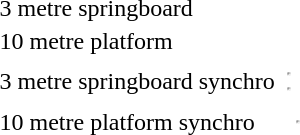<table>
<tr>
<td>3 metre springboard</td>
<td></td>
<td></td>
<td></td>
</tr>
<tr>
<td>10 metre platform</td>
<td></td>
<td></td>
<td></td>
</tr>
<tr>
<td>3 metre springboard synchro</td>
<td></td>
<td><hr><hr></td>
<td></td>
</tr>
<tr>
<td>10 metre platform synchro</td>
<td></td>
<td></td>
<td><hr></td>
</tr>
</table>
